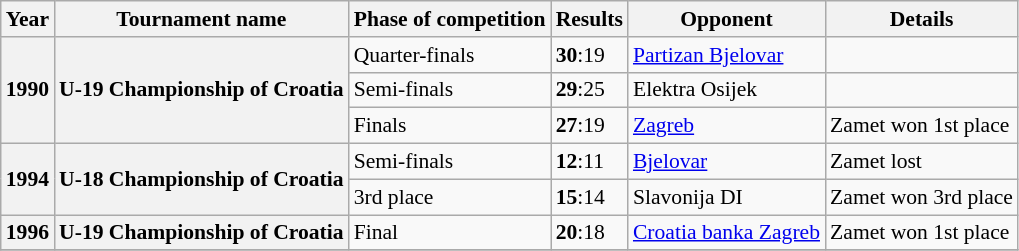<table class="wikitable" style="font-size: 90%">
<tr>
<th>Year</th>
<th>Tournament name</th>
<th>Phase of competition</th>
<th>Results</th>
<th>Opponent</th>
<th>Details</th>
</tr>
<tr>
<th rowspan="3">1990</th>
<th rowspan="3">U-19 Championship of Croatia</th>
<td>Quarter-finals</td>
<td><strong>30</strong>:19</td>
<td><a href='#'>Partizan Bjelovar</a></td>
<td></td>
</tr>
<tr>
<td>Semi-finals</td>
<td><strong>29</strong>:25</td>
<td>Elektra Osijek</td>
<td></td>
</tr>
<tr>
<td>Finals</td>
<td><strong>27</strong>:19</td>
<td><a href='#'>Zagreb</a></td>
<td>Zamet won 1st place</td>
</tr>
<tr>
<th rowspan="2">1994</th>
<th rowspan="2">U-18 Championship of Croatia</th>
<td>Semi-finals</td>
<td><strong>12</strong>:11</td>
<td><a href='#'>Bjelovar</a></td>
<td>Zamet lost</td>
</tr>
<tr>
<td>3rd place</td>
<td><strong>15</strong>:14</td>
<td>Slavonija DI</td>
<td>Zamet won 3rd place</td>
</tr>
<tr>
<th rowspan="1">1996</th>
<th rowspan="1">U-19 Championship of Croatia</th>
<td>Final</td>
<td><strong>20</strong>:18</td>
<td><a href='#'>Croatia banka Zagreb</a></td>
<td>Zamet won 1st place</td>
</tr>
<tr>
</tr>
</table>
